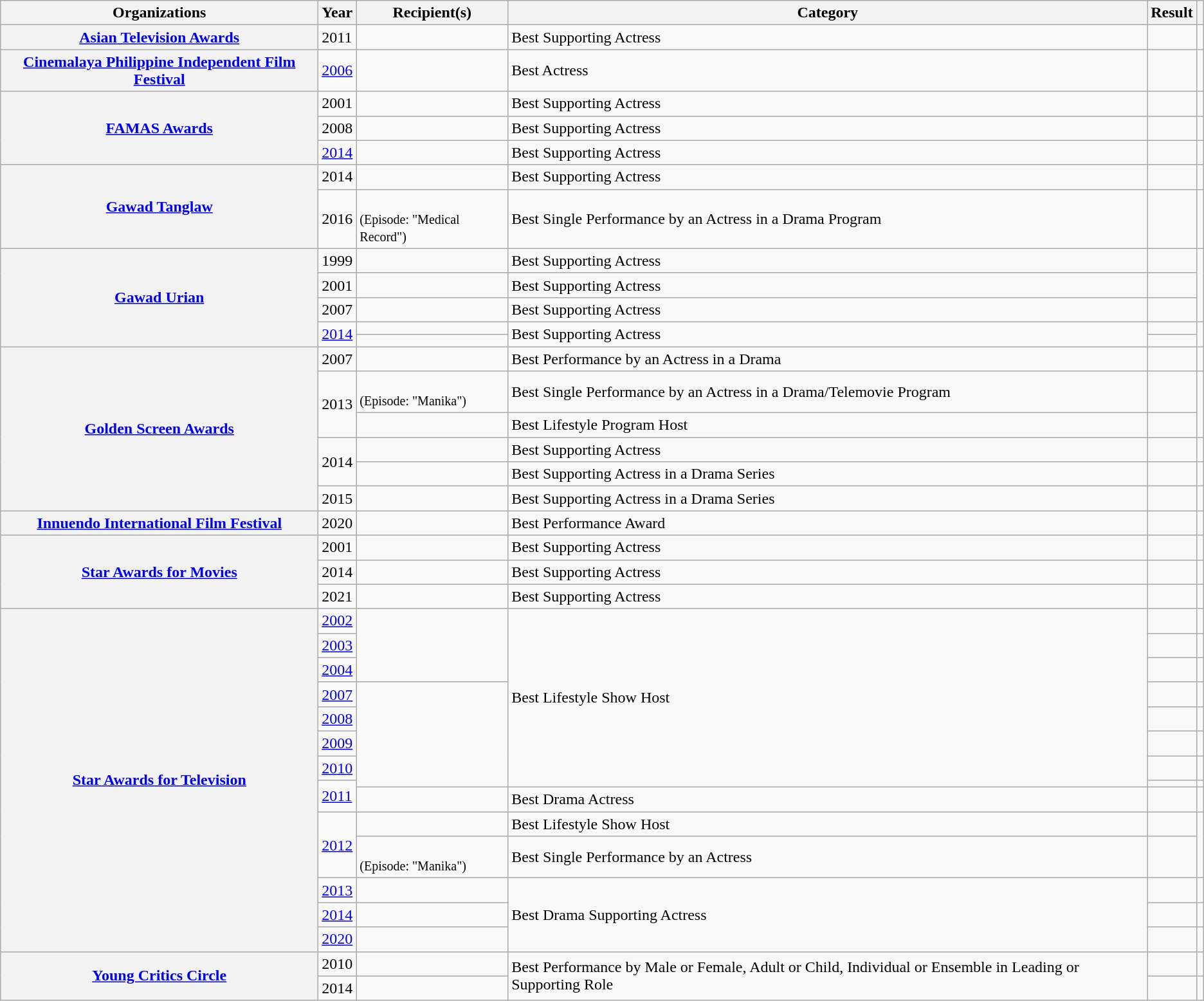<table class="wikitable sortable plainrowheaders">
<tr>
<th scope="col">Organizations</th>
<th scope="col">Year</th>
<th scope="col">Recipient(s)</th>
<th scope="col">Category</th>
<th scope="col">Result</th>
<th scope="col" class="unsortable"></th>
</tr>
<tr>
<th scope="row"><a href='#'>Asian Television Awards</a></th>
<td>2011</td>
<td></td>
<td>Best Supporting Actress</td>
<td></td>
<td style="text-align:center;"></td>
</tr>
<tr>
<th scope="row"><a href='#'>Cinemalaya Philippine Independent Film Festival</a></th>
<td><a href='#'>2006</a></td>
<td></td>
<td>Best Actress</td>
<td></td>
<td style="text-align:center;"></td>
</tr>
<tr>
<th scope="rowgroup" rowspan="3"><a href='#'>FAMAS Awards</a></th>
<td>2001</td>
<td></td>
<td>Best Supporting Actress</td>
<td></td>
<td align="center"></td>
</tr>
<tr>
<td>2008</td>
<td></td>
<td>Best Supporting Actress</td>
<td></td>
<td align="center"></td>
</tr>
<tr>
<td><a href='#'>2014</a></td>
<td></td>
<td>Best Supporting Actress</td>
<td></td>
<td align="center"></td>
</tr>
<tr>
<th scope="rowgroup" rowspan="2"><a href='#'>Gawad Tanglaw</a></th>
<td>2014</td>
<td></td>
<td>Best Supporting Actress</td>
<td></td>
<td align="center"></td>
</tr>
<tr>
<td>2016</td>
<td><br><small>(Episode: "Medical Record")</small></td>
<td>Best Single Performance by an Actress in a Drama Program</td>
<td></td>
<td align="center"></td>
</tr>
<tr>
<th scope="rowgroup" rowspan="5"><a href='#'>Gawad Urian</a></th>
<td>1999</td>
<td></td>
<td>Best Supporting Actress</td>
<td></td>
<td rowspan="3" align="center"></td>
</tr>
<tr>
<td>2001</td>
<td></td>
<td>Best Supporting Actress</td>
<td></td>
</tr>
<tr>
<td>2007</td>
<td></td>
<td>Best Supporting Actress</td>
<td></td>
</tr>
<tr>
<td rowspan="2"><a href='#'>2014</a></td>
<td></td>
<td rowspan="2">Best Supporting Actress</td>
<td></td>
<td rowspan="2" align="center"></td>
</tr>
<tr>
<td></td>
<td></td>
</tr>
<tr>
<th scope="rowgroup" rowspan="6"><a href='#'>Golden Screen Awards</a></th>
<td>2007</td>
<td></td>
<td>Best Performance by an Actress in a Drama</td>
<td></td>
<td align="center"></td>
</tr>
<tr>
<td rowspan="2">2013</td>
<td><br><small>(Episode: "Manika")</small></td>
<td>Best Single Performance by an Actress in a Drama/Telemovie Program</td>
<td></td>
<td rowspan="2" align="center"></td>
</tr>
<tr>
<td></td>
<td>Best Lifestyle Program Host</td>
<td></td>
</tr>
<tr>
<td rowspan="2">2014</td>
<td></td>
<td>Best Supporting Actress</td>
<td></td>
<td align="center"></td>
</tr>
<tr>
<td></td>
<td>Best Supporting Actress in a Drama Series</td>
<td></td>
<td align="center"></td>
</tr>
<tr>
<td>2015</td>
<td></td>
<td>Best Supporting Actress in a Drama Series</td>
<td></td>
<td align="center"></td>
</tr>
<tr>
<th scope="row"><a href='#'>Innuendo International Film Festival</a></th>
<td>2020</td>
<td></td>
<td>Best Performance Award</td>
<td></td>
<td align="center"></td>
</tr>
<tr>
<th scope="rowgroup" rowspan="3"><a href='#'>Star Awards for Movies</a></th>
<td>2001</td>
<td></td>
<td>Best Supporting Actress</td>
<td></td>
<td align="center"></td>
</tr>
<tr>
<td>2014</td>
<td></td>
<td>Best Supporting Actress</td>
<td></td>
<td align="center"></td>
</tr>
<tr>
<td>2021</td>
<td></td>
<td>Best Supporting Actress</td>
<td></td>
<td align="center"></td>
</tr>
<tr>
<th scope="rowgroup" rowspan="14"><a href='#'>Star Awards for Television</a></th>
<td><a href='#'>2002</a></td>
<td rowspan="3"></td>
<td rowspan="8">Best Lifestyle Show Host</td>
<td></td>
<td align="center"></td>
</tr>
<tr>
<td><a href='#'>2003</a></td>
<td></td>
<td align="center"></td>
</tr>
<tr>
<td><a href='#'>2004</a></td>
<td></td>
<td align="center"></td>
</tr>
<tr>
<td><a href='#'>2007</a></td>
<td rowspan="5"></td>
<td></td>
<td align="center"></td>
</tr>
<tr>
<td><a href='#'>2008</a></td>
<td></td>
<td align="center"></td>
</tr>
<tr>
<td><a href='#'>2009</a></td>
<td></td>
<td align="center"></td>
</tr>
<tr>
<td><a href='#'>2010</a></td>
<td></td>
<td align="center"></td>
</tr>
<tr>
<td rowspan="2"><a href='#'>2011</a></td>
<td></td>
<td align="center"></td>
</tr>
<tr>
<td></td>
<td>Best Drama Actress</td>
<td></td>
<td style="text-align:center;"></td>
</tr>
<tr>
<td rowspan="2"><a href='#'>2012</a></td>
<td></td>
<td>Best Lifestyle Show Host</td>
<td></td>
<td rowspan="2" align="center"></td>
</tr>
<tr>
<td><br><small>(Episode: "Manika")</small></td>
<td>Best Single Performance by an Actress</td>
<td></td>
</tr>
<tr>
<td><a href='#'>2013</a></td>
<td></td>
<td rowspan="3">Best Drama Supporting Actress</td>
<td></td>
<td align="center"></td>
</tr>
<tr>
<td><a href='#'>2014</a></td>
<td></td>
<td></td>
<td align="center"></td>
</tr>
<tr>
<td><a href='#'>2020</a></td>
<td></td>
<td></td>
<td align="center"></td>
</tr>
<tr>
<th scope="rowgroup" rowspan="3"><a href='#'>Young Critics Circle</a></th>
<td>2010</td>
<td></td>
<td rowspan="2">Best Performance by Male or Female, Adult or Child, Individual or Ensemble in Leading or Supporting Role</td>
<td></td>
<td align="center"></td>
</tr>
<tr>
<td>2014</td>
<td></td>
<td></td>
<td align="center"></td>
</tr>
</table>
